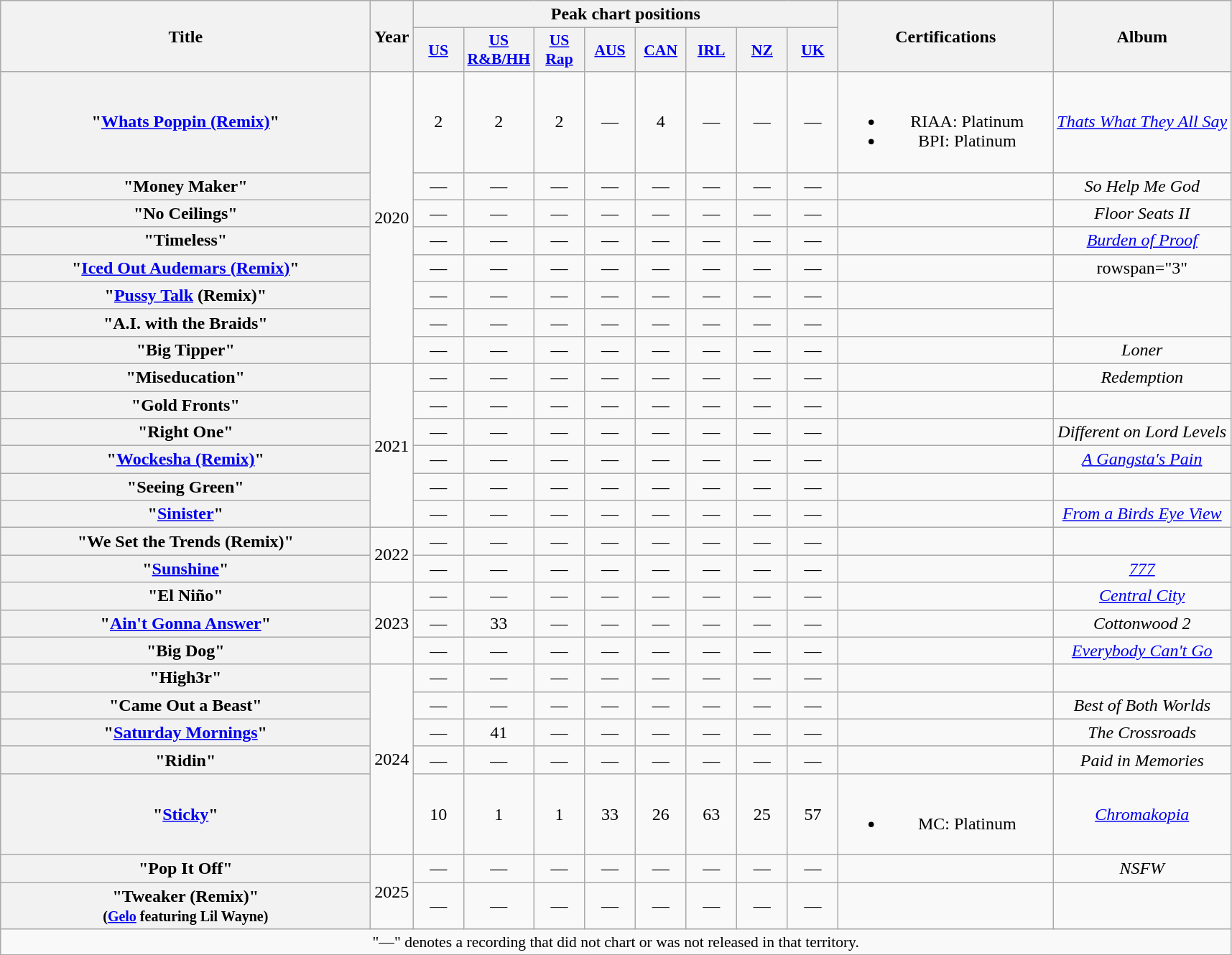<table class="wikitable plainrowheaders" style="text-align:center;">
<tr>
<th scope="col" rowspan="2" style="width:21em;">Title</th>
<th scope="col" rowspan="2">Year</th>
<th scope="col" colspan="8">Peak chart positions</th>
<th scope="col" rowspan="2" style="width:12em;">Certifications</th>
<th scope="col" rowspan="2">Album</th>
</tr>
<tr>
<th scope="col" style="width:2.8em;font-size:90%;"><a href='#'>US</a><br></th>
<th scope="col" style="width:2.8em;font-size:90%;"><a href='#'>US<br>R&B/HH</a><br></th>
<th scope="col" style="width:2.8em;font-size:90%;"><a href='#'>US<br>Rap</a><br></th>
<th scope="col" style="width:2.8em;font-size:90%;"><a href='#'>AUS</a><br></th>
<th scope="col" style="width:2.8em;font-size:90%;"><a href='#'>CAN</a><br></th>
<th scope="col" style="width:2.8em;font-size:90%;"><a href='#'>IRL</a><br></th>
<th scope="col" style="width:2.8em;font-size:90%;"><a href='#'>NZ</a><br></th>
<th scope="col" style="width:2.8em;font-size:90%;"><a href='#'>UK</a><br></th>
</tr>
<tr>
<th scope="row">"<a href='#'>Whats Poppin (Remix)</a>"<br></th>
<td rowspan="8">2020</td>
<td>2</td>
<td>2</td>
<td>2</td>
<td>—</td>
<td>4</td>
<td>—</td>
<td>—</td>
<td>—</td>
<td><br><ul><li>RIAA: Platinum</li><li>BPI: Platinum</li></ul></td>
<td><em><a href='#'>Thats What They All Say</a></em></td>
</tr>
<tr>
<th scope="row">"Money Maker"<br></th>
<td>—</td>
<td>—</td>
<td>—</td>
<td>—</td>
<td>—</td>
<td>—</td>
<td>—</td>
<td>—</td>
<td></td>
<td><em>So Help Me God</em></td>
</tr>
<tr>
<th scope="row">"No Ceilings"<br></th>
<td>—</td>
<td>—</td>
<td>—</td>
<td>—</td>
<td>—</td>
<td>—</td>
<td>—</td>
<td>—</td>
<td></td>
<td><em>Floor Seats II</em></td>
</tr>
<tr>
<th scope="row">"Timeless"<br></th>
<td>—</td>
<td>—</td>
<td>—</td>
<td>—</td>
<td>—</td>
<td>—</td>
<td>—</td>
<td>—</td>
<td></td>
<td><em><a href='#'>Burden of Proof</a></em></td>
</tr>
<tr>
<th scope="row">"<a href='#'>Iced Out Audemars (Remix)</a>"<br></th>
<td>—</td>
<td>—</td>
<td>—</td>
<td>—</td>
<td>—</td>
<td>—</td>
<td>—</td>
<td>—</td>
<td></td>
<td>rowspan="3" </td>
</tr>
<tr>
<th scope="row">"<a href='#'>Pussy Talk</a> (Remix)"<br></th>
<td>—</td>
<td>—</td>
<td>—</td>
<td>—</td>
<td>—</td>
<td>—</td>
<td>—</td>
<td>—</td>
<td></td>
</tr>
<tr>
<th scope="row">"A.I. with the Braids"<br></th>
<td>—</td>
<td>—</td>
<td>—</td>
<td>—</td>
<td>—</td>
<td>—</td>
<td>—</td>
<td>—</td>
<td></td>
</tr>
<tr>
<th scope="row">"Big Tipper"<br></th>
<td>—</td>
<td>—</td>
<td>—</td>
<td>—</td>
<td>—</td>
<td>—</td>
<td>—</td>
<td>—</td>
<td></td>
<td><em>Loner</em></td>
</tr>
<tr>
<th scope="row">"Miseducation"<br></th>
<td rowspan="6">2021</td>
<td>—</td>
<td>—</td>
<td>—</td>
<td>—</td>
<td>—</td>
<td>—</td>
<td>—</td>
<td>—</td>
<td></td>
<td><em>Redemption</em></td>
</tr>
<tr>
<th scope="row">"Gold Fronts"<br></th>
<td>—</td>
<td>—</td>
<td>—</td>
<td>—</td>
<td>—</td>
<td>—</td>
<td>—</td>
<td>—</td>
<td></td>
<td></td>
</tr>
<tr>
<th scope="row">"Right One"<br></th>
<td>—</td>
<td>—</td>
<td>—</td>
<td>—</td>
<td>—</td>
<td>—</td>
<td>—</td>
<td>—</td>
<td></td>
<td><em>Different on Lord Levels</em></td>
</tr>
<tr>
<th scope="row">"<a href='#'>Wockesha (Remix)</a>"<br></th>
<td>—</td>
<td>—</td>
<td>—</td>
<td>—</td>
<td>—</td>
<td>—</td>
<td>—</td>
<td>—</td>
<td></td>
<td><em><a href='#'>A Gangsta's Pain</a></em></td>
</tr>
<tr>
<th scope="row">"Seeing Green"<br></th>
<td>—</td>
<td>—</td>
<td>—</td>
<td>—</td>
<td>—</td>
<td>—</td>
<td>—</td>
<td>—</td>
<td></td>
<td></td>
</tr>
<tr>
<th scope="row">"<a href='#'>Sinister</a>"<br></th>
<td>—</td>
<td>—</td>
<td>—</td>
<td>—</td>
<td>—</td>
<td>—</td>
<td>—</td>
<td>—</td>
<td></td>
<td><em><a href='#'>From a Birds Eye View</a></em></td>
</tr>
<tr>
<th scope="row">"We Set the Trends (Remix)"<br></th>
<td rowspan="2">2022</td>
<td>—</td>
<td>—</td>
<td>—</td>
<td>—</td>
<td>—</td>
<td>—</td>
<td>—</td>
<td>—</td>
<td></td>
<td></td>
</tr>
<tr>
<th scope="row">"<a href='#'>Sunshine</a>"<br></th>
<td>—</td>
<td>—</td>
<td>—</td>
<td>—</td>
<td>—</td>
<td>—</td>
<td>—</td>
<td>—</td>
<td></td>
<td><em><a href='#'>777</a></em></td>
</tr>
<tr>
<th scope="row">"El Niño"<br></th>
<td rowspan="3">2023</td>
<td>—</td>
<td>—</td>
<td>—</td>
<td>—</td>
<td>—</td>
<td>—</td>
<td>—</td>
<td>—</td>
<td></td>
<td><em><a href='#'>Central City</a></em></td>
</tr>
<tr>
<th scope="row">"<a href='#'>Ain't Gonna Answer</a>"<br></th>
<td>—</td>
<td>33</td>
<td>—</td>
<td>—</td>
<td>—</td>
<td>—</td>
<td>—</td>
<td>—</td>
<td></td>
<td><em>Cottonwood 2</em></td>
</tr>
<tr>
<th scope="row">"Big Dog"<br></th>
<td>—</td>
<td>—</td>
<td>—</td>
<td>—</td>
<td>—</td>
<td>—</td>
<td>—</td>
<td>—</td>
<td></td>
<td><em><a href='#'>Everybody Can't Go</a></em></td>
</tr>
<tr>
<th scope="row">"High3r"<br></th>
<td rowspan="5">2024</td>
<td>—</td>
<td>—</td>
<td>—</td>
<td>—</td>
<td>—</td>
<td>—</td>
<td>—</td>
<td>—</td>
<td></td>
<td></td>
</tr>
<tr>
<th scope="row">"Came Out a Beast"<br></th>
<td>—</td>
<td>—</td>
<td>—</td>
<td>—</td>
<td>—</td>
<td>—</td>
<td>—</td>
<td>—</td>
<td></td>
<td><em>Best of Both Worlds</em></td>
</tr>
<tr>
<th scope="row">"<a href='#'>Saturday Mornings</a>"<br></th>
<td>—</td>
<td>41</td>
<td>—</td>
<td>—</td>
<td>—</td>
<td>—</td>
<td>—</td>
<td>—</td>
<td></td>
<td><em>The Crossroads</em></td>
</tr>
<tr>
<th scope="row">"Ridin"<br></th>
<td>—</td>
<td>—</td>
<td>—</td>
<td>—</td>
<td>—</td>
<td>—</td>
<td>—</td>
<td>—</td>
<td></td>
<td><em>Paid in Memories</em></td>
</tr>
<tr>
<th scope="row">"<a href='#'>Sticky</a>"<br></th>
<td>10</td>
<td>1</td>
<td>1</td>
<td>33</td>
<td>26</td>
<td>63</td>
<td>25</td>
<td>57</td>
<td><br><ul><li>MC: Platinum</li></ul></td>
<td><em><a href='#'>Chromakopia</a></em></td>
</tr>
<tr>
<th scope="row">"Pop It Off"<br></th>
<td rowspan="2">2025</td>
<td>—</td>
<td>—</td>
<td>—</td>
<td>—</td>
<td>—</td>
<td>—</td>
<td>—</td>
<td>—</td>
<td></td>
<td><em>NSFW</em></td>
</tr>
<tr>
<th scope="row">"Tweaker (Remix)"<br><small>(<a href='#'>Gelo</a> featuring Lil Wayne)</small></th>
<td>—</td>
<td>—</td>
<td>—</td>
<td>—</td>
<td>—</td>
<td>—</td>
<td>—</td>
<td>—</td>
<td></td>
<td></td>
</tr>
<tr>
<td colspan="14" style="font-size:90%">"—" denotes a recording that did not chart or was not released in that territory.</td>
</tr>
</table>
